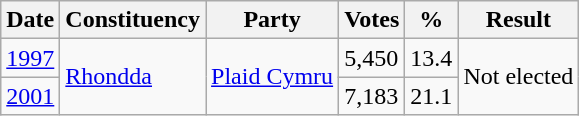<table class="wikitable">
<tr>
<th>Date</th>
<th>Constituency</th>
<th>Party</th>
<th>Votes</th>
<th>%</th>
<th>Result</th>
</tr>
<tr>
<td><a href='#'>1997</a></td>
<td rowspan="2"><a href='#'>Rhondda</a></td>
<td rowspan="2"><a href='#'>Plaid Cymru</a></td>
<td>5,450</td>
<td>13.4</td>
<td rowspan="2">Not elected</td>
</tr>
<tr>
<td><a href='#'>2001</a></td>
<td>7,183</td>
<td>21.1</td>
</tr>
</table>
